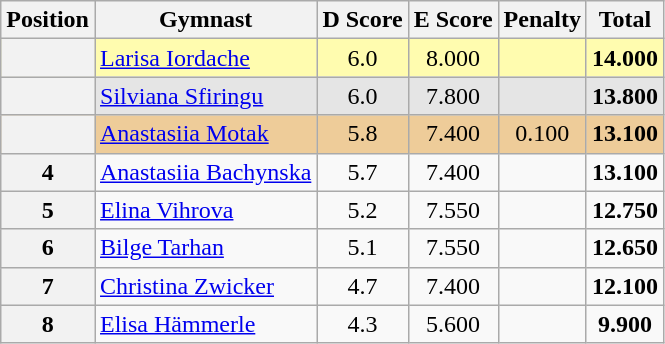<table style="text-align:center;" class="wikitable sortable">
<tr>
<th>Position</th>
<th>Gymnast</th>
<th>D Score</th>
<th>E Score</th>
<th>Penalty</th>
<th>Total</th>
</tr>
<tr style="background:#fffcaf;">
<th scope="row" style="text-align:center"></th>
<td style="text-align:left;"> <a href='#'>Larisa Iordache</a></td>
<td>6.0</td>
<td>8.000</td>
<td></td>
<td><strong>14.000</strong></td>
</tr>
<tr style="background:#e5e5e5;">
<th scope="row" style="text-align:center"></th>
<td style="text-align:left;"> <a href='#'>Silviana Sfiringu</a></td>
<td>6.0</td>
<td>7.800</td>
<td></td>
<td><strong>13.800</strong></td>
</tr>
<tr style="background:#ec9;">
<th scope="row" style="text-align:center"></th>
<td style="text-align:left;"> <a href='#'>Anastasiia Motak</a></td>
<td>5.8</td>
<td>7.400</td>
<td>0.100</td>
<td><strong>13.100</strong></td>
</tr>
<tr>
<th>4</th>
<td style="text-align:left;"> <a href='#'>Anastasiia Bachynska</a></td>
<td>5.7</td>
<td>7.400</td>
<td></td>
<td><strong>13.100</strong></td>
</tr>
<tr>
<th>5</th>
<td style="text-align:left;"> <a href='#'>Elina Vihrova</a></td>
<td>5.2</td>
<td>7.550</td>
<td></td>
<td><strong>12.750</strong></td>
</tr>
<tr>
<th>6</th>
<td style="text-align:left;"> <a href='#'>Bilge Tarhan</a></td>
<td>5.1</td>
<td>7.550</td>
<td></td>
<td><strong>12.650</strong></td>
</tr>
<tr>
<th>7</th>
<td style="text-align:left;"> <a href='#'>Christina Zwicker</a></td>
<td>4.7</td>
<td>7.400</td>
<td></td>
<td><strong>12.100</strong></td>
</tr>
<tr>
<th>8</th>
<td style="text-align:left;"> <a href='#'>Elisa Hämmerle</a></td>
<td>4.3</td>
<td>5.600</td>
<td></td>
<td><strong>9.900</strong></td>
</tr>
</table>
